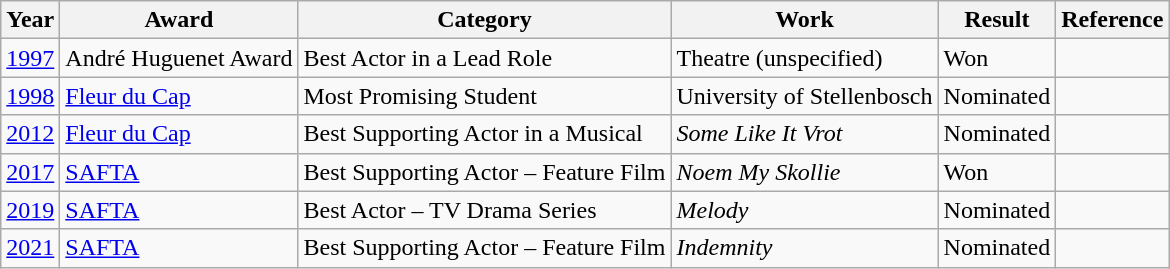<table class="wikitable sortable">
<tr>
<th>Year</th>
<th>Award</th>
<th>Category</th>
<th>Work</th>
<th>Result</th>
<th>Reference</th>
</tr>
<tr>
<td><a href='#'>1997</a></td>
<td>André Huguenet Award</td>
<td>Best Actor in a Lead Role</td>
<td>Theatre (unspecified)</td>
<td>Won</td>
<td></td>
</tr>
<tr>
<td><a href='#'>1998</a></td>
<td><a href='#'>Fleur du Cap</a></td>
<td>Most Promising Student</td>
<td>University of Stellenbosch</td>
<td>Nominated</td>
<td></td>
</tr>
<tr>
<td><a href='#'>2012</a></td>
<td><a href='#'>Fleur du Cap</a></td>
<td>Best Supporting Actor in a Musical</td>
<td><em>Some Like It Vrot</em></td>
<td>Nominated</td>
<td></td>
</tr>
<tr>
<td><a href='#'>2017</a></td>
<td><a href='#'>SAFTA</a></td>
<td>Best Supporting Actor – Feature Film</td>
<td><em>Noem My Skollie</em></td>
<td>Won</td>
<td></td>
</tr>
<tr>
<td><a href='#'>2019</a></td>
<td><a href='#'>SAFTA</a></td>
<td>Best Actor – TV Drama Series</td>
<td><em>Melody</em></td>
<td>Nominated</td>
<td></td>
</tr>
<tr>
<td><a href='#'>2021</a></td>
<td><a href='#'>SAFTA</a></td>
<td>Best Supporting Actor – Feature Film</td>
<td><em>Indemnity</em></td>
<td>Nominated</td>
<td></td>
</tr>
</table>
